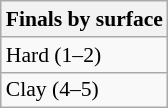<table class=wikitable style="font-size:90%">
<tr>
<th>Finals by surface</th>
</tr>
<tr>
<td>Hard (1–2)</td>
</tr>
<tr>
<td>Clay (4–5)</td>
</tr>
</table>
